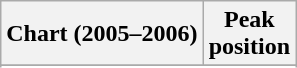<table class="wikitable sortable plainrowheaders">
<tr>
<th>Chart (2005–2006)</th>
<th>Peak<br>position</th>
</tr>
<tr>
</tr>
<tr>
</tr>
<tr>
</tr>
<tr>
</tr>
<tr>
</tr>
<tr>
</tr>
<tr>
</tr>
<tr>
</tr>
<tr>
</tr>
<tr>
</tr>
<tr>
</tr>
<tr>
</tr>
<tr>
</tr>
<tr>
</tr>
<tr>
</tr>
<tr>
</tr>
<tr>
</tr>
<tr>
</tr>
<tr>
</tr>
<tr>
</tr>
<tr |->
</tr>
</table>
